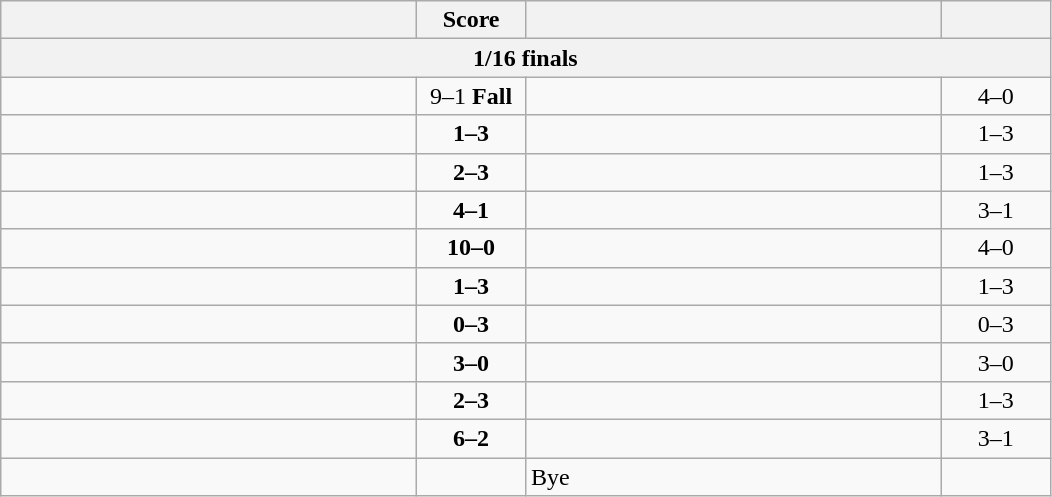<table class="wikitable" style="text-align: left; ">
<tr>
<th align="right" width="270"></th>
<th width="65">Score</th>
<th align="left" width="270"></th>
<th width="65"></th>
</tr>
<tr>
<th colspan=4>1/16 finals</th>
</tr>
<tr>
<td><strong></strong></td>
<td align="center">9–1 <strong>Fall</strong></td>
<td></td>
<td align=center>4–0 <strong></strong></td>
</tr>
<tr>
<td></td>
<td align="center"><strong>1–3</strong></td>
<td><strong></strong></td>
<td align=center>1–3 <strong></strong></td>
</tr>
<tr>
<td></td>
<td align="center"><strong>2–3</strong></td>
<td><strong></strong></td>
<td align=center>1–3 <strong></strong></td>
</tr>
<tr>
<td><strong></strong></td>
<td align="center"><strong>4–1</strong></td>
<td></td>
<td align=center>3–1 <strong></strong></td>
</tr>
<tr>
<td><strong></strong></td>
<td align="center"><strong>10–0</strong></td>
<td></td>
<td align=center>4–0 <strong></strong></td>
</tr>
<tr>
<td></td>
<td align="center"><strong>1–3</strong></td>
<td><strong></strong></td>
<td align=center>1–3 <strong></strong></td>
</tr>
<tr>
<td></td>
<td align="center"><strong>0–3</strong></td>
<td><strong></strong></td>
<td align=center>0–3 <strong></strong></td>
</tr>
<tr>
<td><strong></strong></td>
<td align="center"><strong>3–0</strong></td>
<td></td>
<td align=center>3–0 <strong></strong></td>
</tr>
<tr>
<td></td>
<td align="center"><strong>2–3</strong></td>
<td><strong></strong></td>
<td align=center>1–3 <strong></strong></td>
</tr>
<tr>
<td><strong></strong></td>
<td align="center"><strong>6–2</strong></td>
<td></td>
<td align=center>3–1 <strong></strong></td>
</tr>
<tr>
<td><strong></strong></td>
<td></td>
<td>Bye</td>
<td></td>
</tr>
</table>
